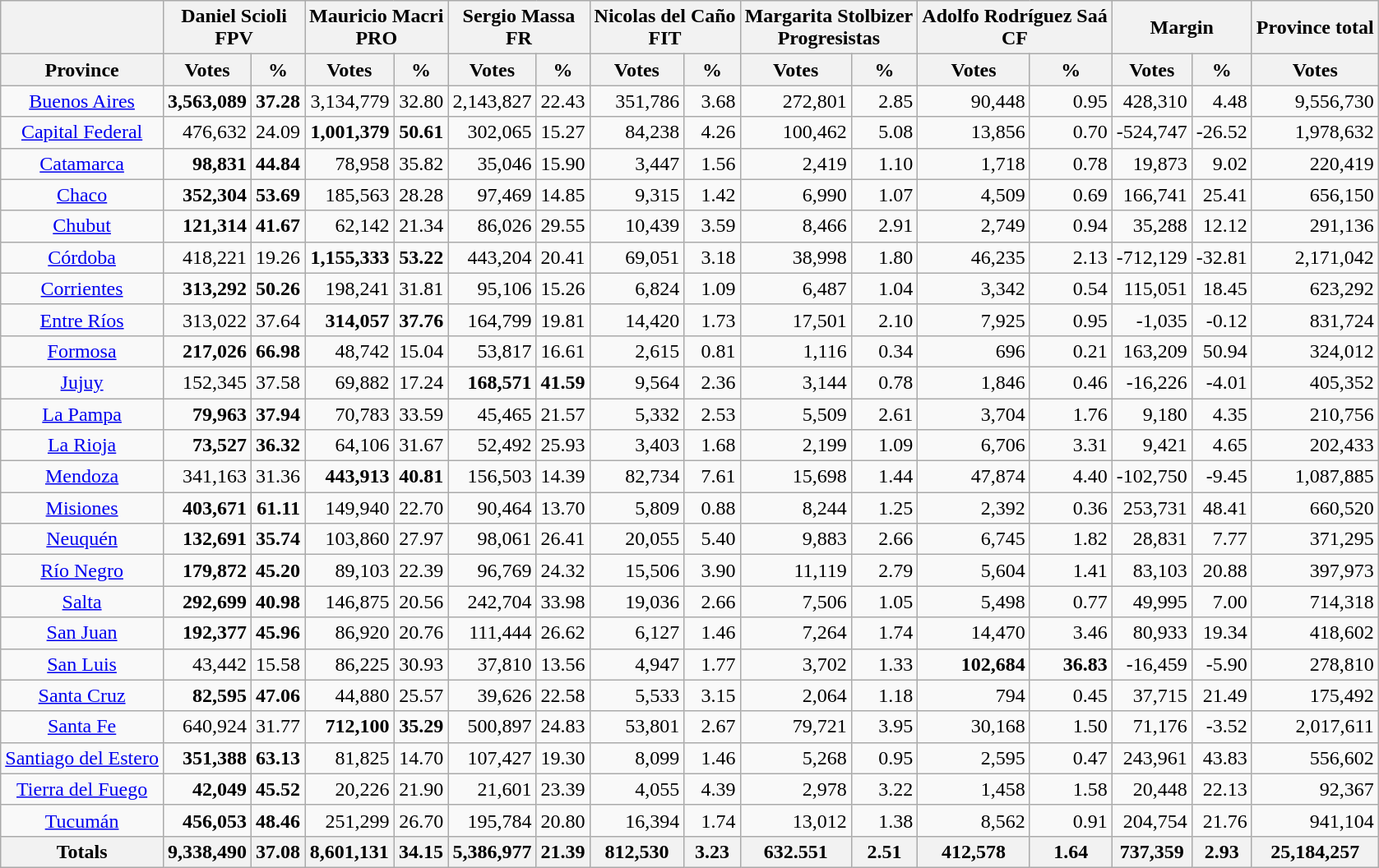<table class="wikitable sortable" style="text-align:right">
<tr>
<th colspan=1></th>
<th align=center colspan=2>Daniel Scioli<br>FPV</th>
<th align=center colspan=2>Mauricio Macri<br>PRO</th>
<th align=center colspan=2>Sergio Massa<br>FR</th>
<th align=center colspan=2>Nicolas del Caño<br>FIT</th>
<th align=center colspan=2>Margarita Stolbizer<br>Progresistas</th>
<th align=center colspan=2>Adolfo Rodríguez Saá<br>CF</th>
<th align=center colspan=2>Margin</th>
<th align=center colspan=1>Province total</th>
</tr>
<tr>
<th align=center>Province</th>
<th align=center data-sort-type="number">Votes</th>
<th align=center data-sort-type="number">%</th>
<th align=center data-sort-type="number">Votes</th>
<th align=center data-sort-type="number">%</th>
<th align=center data-sort-type="number">Votes</th>
<th align=center data-sort-type="number">%</th>
<th align=center data-sort-type="number">Votes</th>
<th align=center data-sort-type="number">%</th>
<th align=center data-sort-type="number">Votes</th>
<th align=center data-sort-type="number">%</th>
<th align=center data-sort-type="number">Votes</th>
<th align=center data-sort-type="number">%</th>
<th align=center data-sort-type="number">Votes</th>
<th align=center data-sort-type="number">%</th>
<th style="text-align:center; data-sort-type="number">Votes</th>
</tr>
<tr>
<td style="text-align:center;"><a href='#'>Buenos Aires</a></td>
<td><strong>3,563,089</strong></td>
<td><strong>37.28</strong></td>
<td>3,134,779</td>
<td>32.80</td>
<td>2,143,827</td>
<td>22.43</td>
<td>351,786</td>
<td>3.68</td>
<td>272,801</td>
<td>2.85</td>
<td>90,448</td>
<td>0.95</td>
<td>428,310</td>
<td>4.48</td>
<td>9,556,730</td>
</tr>
<tr>
<td style="text-align:center;"><a href='#'>Capital Federal</a></td>
<td>476,632</td>
<td>24.09</td>
<td><strong>1,001,379</strong></td>
<td><strong>50.61</strong></td>
<td>302,065</td>
<td>15.27</td>
<td>84,238</td>
<td>4.26</td>
<td>100,462</td>
<td>5.08</td>
<td>13,856</td>
<td>0.70</td>
<td>-524,747</td>
<td>-26.52</td>
<td>1,978,632</td>
</tr>
<tr>
<td style="text-align:center;"><a href='#'>Catamarca</a></td>
<td><strong>98,831</strong></td>
<td><strong>44.84</strong></td>
<td>78,958</td>
<td>35.82</td>
<td>35,046</td>
<td>15.90</td>
<td>3,447</td>
<td>1.56</td>
<td>2,419</td>
<td>1.10</td>
<td>1,718</td>
<td>0.78</td>
<td>19,873</td>
<td>9.02</td>
<td>220,419</td>
</tr>
<tr>
<td style="text-align:center;"><a href='#'>Chaco</a></td>
<td><strong>352,304</strong></td>
<td><strong>53.69</strong></td>
<td>185,563</td>
<td>28.28</td>
<td>97,469</td>
<td>14.85</td>
<td>9,315</td>
<td>1.42</td>
<td>6,990</td>
<td>1.07</td>
<td>4,509</td>
<td>0.69</td>
<td>166,741</td>
<td>25.41</td>
<td>656,150</td>
</tr>
<tr>
<td style="text-align:center;"><a href='#'>Chubut</a></td>
<td><strong>121,314</strong></td>
<td><strong>41.67</strong></td>
<td>62,142</td>
<td>21.34</td>
<td>86,026</td>
<td>29.55</td>
<td>10,439</td>
<td>3.59</td>
<td>8,466</td>
<td>2.91</td>
<td>2,749</td>
<td>0.94</td>
<td>35,288</td>
<td>12.12</td>
<td>291,136</td>
</tr>
<tr>
<td style="text-align:center;"><a href='#'>Córdoba</a></td>
<td>418,221</td>
<td>19.26</td>
<td><strong>1,155,333</strong></td>
<td><strong>53.22</strong></td>
<td>443,204</td>
<td>20.41</td>
<td>69,051</td>
<td>3.18</td>
<td>38,998</td>
<td>1.80</td>
<td>46,235</td>
<td>2.13</td>
<td>-712,129</td>
<td>-32.81</td>
<td>2,171,042</td>
</tr>
<tr>
<td style="text-align:center;"><a href='#'>Corrientes</a></td>
<td><strong>313,292</strong></td>
<td><strong>50.26</strong></td>
<td>198,241</td>
<td>31.81</td>
<td>95,106</td>
<td>15.26</td>
<td>6,824</td>
<td>1.09</td>
<td>6,487</td>
<td>1.04</td>
<td>3,342</td>
<td>0.54</td>
<td>115,051</td>
<td>18.45</td>
<td>623,292</td>
</tr>
<tr>
<td style="text-align:center;"><a href='#'>Entre Ríos</a></td>
<td>313,022</td>
<td>37.64</td>
<td><strong>314,057</strong></td>
<td><strong>37.76</strong></td>
<td>164,799</td>
<td>19.81</td>
<td>14,420</td>
<td>1.73</td>
<td>17,501</td>
<td>2.10</td>
<td>7,925</td>
<td>0.95</td>
<td>-1,035</td>
<td>-0.12</td>
<td>831,724</td>
</tr>
<tr>
<td style="text-align:center;"><a href='#'>Formosa</a></td>
<td><strong>217,026</strong></td>
<td><strong>66.98</strong></td>
<td>48,742</td>
<td>15.04</td>
<td>53,817</td>
<td>16.61</td>
<td>2,615</td>
<td>0.81</td>
<td>1,116</td>
<td>0.34</td>
<td>696</td>
<td>0.21</td>
<td>163,209</td>
<td>50.94</td>
<td>324,012</td>
</tr>
<tr>
<td style="text-align:center;"><a href='#'>Jujuy</a></td>
<td>152,345</td>
<td>37.58</td>
<td>69,882</td>
<td>17.24</td>
<td><strong>168,571</strong></td>
<td><strong>41.59</strong></td>
<td>9,564</td>
<td>2.36</td>
<td>3,144</td>
<td>0.78</td>
<td>1,846</td>
<td>0.46</td>
<td>-16,226</td>
<td>-4.01</td>
<td>405,352</td>
</tr>
<tr>
<td style="text-align:center;"><a href='#'>La Pampa</a></td>
<td><strong>79,963</strong></td>
<td><strong>37.94</strong></td>
<td>70,783</td>
<td>33.59</td>
<td>45,465</td>
<td>21.57</td>
<td>5,332</td>
<td>2.53</td>
<td>5,509</td>
<td>2.61</td>
<td>3,704</td>
<td>1.76</td>
<td>9,180</td>
<td>4.35</td>
<td>210,756</td>
</tr>
<tr>
<td style="text-align:center;"><a href='#'>La Rioja</a></td>
<td><strong>73,527</strong></td>
<td><strong>36.32</strong></td>
<td>64,106</td>
<td>31.67</td>
<td>52,492</td>
<td>25.93</td>
<td>3,403</td>
<td>1.68</td>
<td>2,199</td>
<td>1.09</td>
<td>6,706</td>
<td>3.31</td>
<td>9,421</td>
<td>4.65</td>
<td>202,433</td>
</tr>
<tr>
<td style="text-align:center;"><a href='#'>Mendoza</a></td>
<td>341,163</td>
<td>31.36</td>
<td><strong>443,913</strong></td>
<td><strong>40.81</strong></td>
<td>156,503</td>
<td>14.39</td>
<td>82,734</td>
<td>7.61</td>
<td>15,698</td>
<td>1.44</td>
<td>47,874</td>
<td>4.40</td>
<td>-102,750</td>
<td>-9.45</td>
<td>1,087,885</td>
</tr>
<tr>
<td style="text-align:center;"><a href='#'>Misiones</a></td>
<td><strong>403,671</strong></td>
<td><strong>61.11</strong></td>
<td>149,940</td>
<td>22.70</td>
<td>90,464</td>
<td>13.70</td>
<td>5,809</td>
<td>0.88</td>
<td>8,244</td>
<td>1.25</td>
<td>2,392</td>
<td>0.36</td>
<td>253,731</td>
<td>48.41</td>
<td>660,520</td>
</tr>
<tr>
<td style="text-align:center;"><a href='#'>Neuquén</a></td>
<td><strong>132,691</strong></td>
<td><strong>35.74</strong></td>
<td>103,860</td>
<td>27.97</td>
<td>98,061</td>
<td>26.41</td>
<td>20,055</td>
<td>5.40</td>
<td>9,883</td>
<td>2.66</td>
<td>6,745</td>
<td>1.82</td>
<td>28,831</td>
<td>7.77</td>
<td>371,295</td>
</tr>
<tr>
<td style="text-align:center;"><a href='#'>Río Negro</a></td>
<td><strong>179,872</strong></td>
<td><strong>45.20</strong></td>
<td>89,103</td>
<td>22.39</td>
<td>96,769</td>
<td>24.32</td>
<td>15,506</td>
<td>3.90</td>
<td>11,119</td>
<td>2.79</td>
<td>5,604</td>
<td>1.41</td>
<td>83,103</td>
<td>20.88</td>
<td>397,973</td>
</tr>
<tr>
<td style="text-align:center;"><a href='#'>Salta</a></td>
<td><strong>292,699</strong></td>
<td><strong>40.98</strong></td>
<td>146,875</td>
<td>20.56</td>
<td>242,704</td>
<td>33.98</td>
<td>19,036</td>
<td>2.66</td>
<td>7,506</td>
<td>1.05</td>
<td>5,498</td>
<td>0.77</td>
<td>49,995</td>
<td>7.00</td>
<td>714,318</td>
</tr>
<tr>
<td style="text-align:center;"><a href='#'>San Juan</a></td>
<td><strong>192,377</strong></td>
<td><strong>45.96</strong></td>
<td>86,920</td>
<td>20.76</td>
<td>111,444</td>
<td>26.62</td>
<td>6,127</td>
<td>1.46</td>
<td>7,264</td>
<td>1.74</td>
<td>14,470</td>
<td>3.46</td>
<td>80,933</td>
<td>19.34</td>
<td>418,602</td>
</tr>
<tr>
<td style="text-align:center;"><a href='#'>San Luis</a></td>
<td>43,442</td>
<td>15.58</td>
<td>86,225</td>
<td>30.93</td>
<td>37,810</td>
<td>13.56</td>
<td>4,947</td>
<td>1.77</td>
<td>3,702</td>
<td>1.33</td>
<td><strong>102,684</strong></td>
<td><strong>36.83</strong></td>
<td>-16,459</td>
<td>-5.90</td>
<td>278,810</td>
</tr>
<tr>
<td style="text-align:center;"><a href='#'>Santa Cruz</a></td>
<td><strong>82,595</strong></td>
<td><strong>47.06</strong></td>
<td>44,880</td>
<td>25.57</td>
<td>39,626</td>
<td>22.58</td>
<td>5,533</td>
<td>3.15</td>
<td>2,064</td>
<td>1.18</td>
<td>794</td>
<td>0.45</td>
<td>37,715</td>
<td>21.49</td>
<td>175,492</td>
</tr>
<tr>
<td style="text-align:center;"><a href='#'>Santa Fe</a></td>
<td>640,924</td>
<td>31.77</td>
<td><strong>712,100</strong></td>
<td><strong>35.29</strong></td>
<td>500,897</td>
<td>24.83</td>
<td>53,801</td>
<td>2.67</td>
<td>79,721</td>
<td>3.95</td>
<td>30,168</td>
<td>1.50</td>
<td>71,176</td>
<td>-3.52</td>
<td>2,017,611</td>
</tr>
<tr>
<td style="text-align:center;"><a href='#'>Santiago del Estero</a></td>
<td><strong>351,388</strong></td>
<td><strong>63.13</strong></td>
<td>81,825</td>
<td>14.70</td>
<td>107,427</td>
<td>19.30</td>
<td>8,099</td>
<td>1.46</td>
<td>5,268</td>
<td>0.95</td>
<td>2,595</td>
<td>0.47</td>
<td>243,961</td>
<td>43.83</td>
<td>556,602</td>
</tr>
<tr>
<td style="text-align:center;"><a href='#'>Tierra del Fuego</a></td>
<td><strong>42,049</strong></td>
<td><strong>45.52</strong></td>
<td>20,226</td>
<td>21.90</td>
<td>21,601</td>
<td>23.39</td>
<td>4,055</td>
<td>4.39</td>
<td>2,978</td>
<td>3.22</td>
<td>1,458</td>
<td>1.58</td>
<td>20,448</td>
<td>22.13</td>
<td>92,367</td>
</tr>
<tr>
<td style="text-align:center;"><a href='#'>Tucumán</a></td>
<td><strong>456,053</strong></td>
<td><strong>48.46</strong></td>
<td>251,299</td>
<td>26.70</td>
<td>195,784</td>
<td>20.80</td>
<td>16,394</td>
<td>1.74</td>
<td>13,012</td>
<td>1.38</td>
<td>8,562</td>
<td>0.91</td>
<td>204,754</td>
<td>21.76</td>
<td>941,104</td>
</tr>
<tr>
<th>Totals</th>
<th>9,338,490</th>
<th>37.08</th>
<th>8,601,131</th>
<th>34.15</th>
<th>5,386,977</th>
<th>21.39</th>
<th>812,530</th>
<th>3.23</th>
<th>632.551</th>
<th>2.51</th>
<th>412,578</th>
<th>1.64</th>
<th>737,359</th>
<th>2.93</th>
<th>25,184,257</th>
</tr>
</table>
